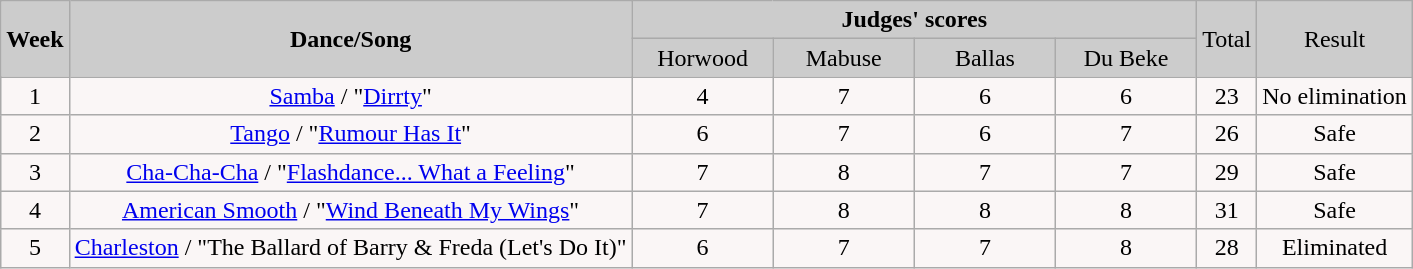<table | class="wikitable collapsible collapsed">
<tr style="text-align: center; background:#ccc;">
<td rowspan="2"><strong>Week </strong></td>
<td rowspan="2"><strong>Dance/Song</strong></td>
<td colspan="4"><strong>Judges' scores</strong></td>
<td rowspan="2">Total</td>
<td rowspan="2">Result</td>
</tr>
<tr style="text-align: center; background:#ccc;">
<td style="width:10%; ">Horwood</td>
<td style="width:10%; ">Mabuse</td>
<td style="width:10%; ">Ballas</td>
<td style="width:10%; ">Du Beke</td>
</tr>
<tr style="text-align: center; background:#faf6f6;">
<td>1</td>
<td><a href='#'>Samba</a> / "<a href='#'>Dirrty</a>"</td>
<td>4</td>
<td>7</td>
<td>6</td>
<td>6</td>
<td>23</td>
<td>No elimination</td>
</tr>
<tr style="text-align: center; background:#faf6f6;">
<td>2</td>
<td><a href='#'>Tango</a> / "<a href='#'>Rumour Has It</a>"</td>
<td>6</td>
<td>7</td>
<td>6</td>
<td>7</td>
<td>26</td>
<td>Safe</td>
</tr>
<tr style="text-align: center; background:#faf6f6;">
<td>3</td>
<td><a href='#'>Cha-Cha-Cha</a> / "<a href='#'>Flashdance... What a Feeling</a>"</td>
<td>7</td>
<td>8</td>
<td>7</td>
<td>7</td>
<td>29</td>
<td>Safe</td>
</tr>
<tr style="text-align: center; background:#faf6f6;">
<td>4</td>
<td><a href='#'>American Smooth</a> / "<a href='#'>Wind Beneath My Wings</a>"</td>
<td>7</td>
<td>8</td>
<td>8</td>
<td>8</td>
<td>31</td>
<td>Safe</td>
</tr>
<tr style="text-align: center; background:#faf6f6;">
<td>5</td>
<td><a href='#'>Charleston</a> / "The Ballard of Barry & Freda (Let's Do It)"</td>
<td>6</td>
<td>7</td>
<td>7</td>
<td>8</td>
<td>28</td>
<td>Eliminated</td>
</tr>
</table>
